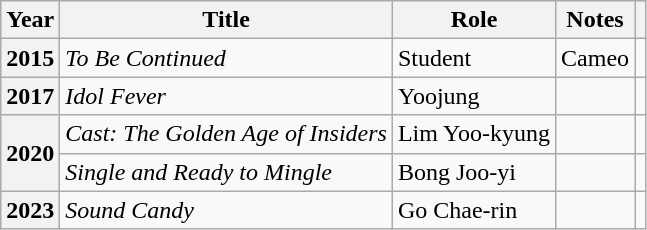<table class="wikitable plainrowheaders">
<tr>
<th scope="col">Year</th>
<th scope="col">Title</th>
<th scope="col">Role</th>
<th scope="col" class="unsortable">Notes</th>
<th scope="col" class="unsortable"></th>
</tr>
<tr>
<th scope="row">2015</th>
<td><em>To Be Continued</em></td>
<td>Student</td>
<td>Cameo</td>
<td style="text-align:center"></td>
</tr>
<tr>
<th scope="row">2017</th>
<td><em>Idol Fever</em></td>
<td>Yoojung</td>
<td></td>
<td style="text-align:center"></td>
</tr>
<tr>
<th scope="row" rowspan="2">2020</th>
<td><em>Cast: The Golden Age of Insiders</em></td>
<td>Lim Yoo-kyung</td>
<td></td>
<td style="text-align:center"></td>
</tr>
<tr>
<td><em>Single and Ready to Mingle</em></td>
<td>Bong Joo-yi</td>
<td></td>
<td style="text-align:center"></td>
</tr>
<tr>
<th scope="row">2023</th>
<td><em>Sound Candy</em></td>
<td>Go Chae-rin</td>
<td></td>
<td style="text-align:center"></td>
</tr>
</table>
